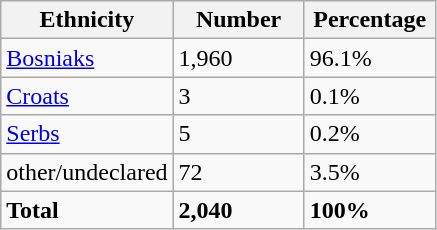<table class="wikitable">
<tr>
<th width="100px">Ethnicity</th>
<th width="80px">Number</th>
<th width="80px">Percentage</th>
</tr>
<tr>
<td><a href='#'>Bosniaks</a></td>
<td>1,960</td>
<td>96.1%</td>
</tr>
<tr>
<td><a href='#'>Croats</a></td>
<td>3</td>
<td>0.1%</td>
</tr>
<tr>
<td><a href='#'>Serbs</a></td>
<td>5</td>
<td>0.2%</td>
</tr>
<tr>
<td>other/undeclared</td>
<td>72</td>
<td>3.5%</td>
</tr>
<tr>
<td><strong>Total</strong></td>
<td><strong>2,040</strong></td>
<td><strong>100%</strong></td>
</tr>
</table>
